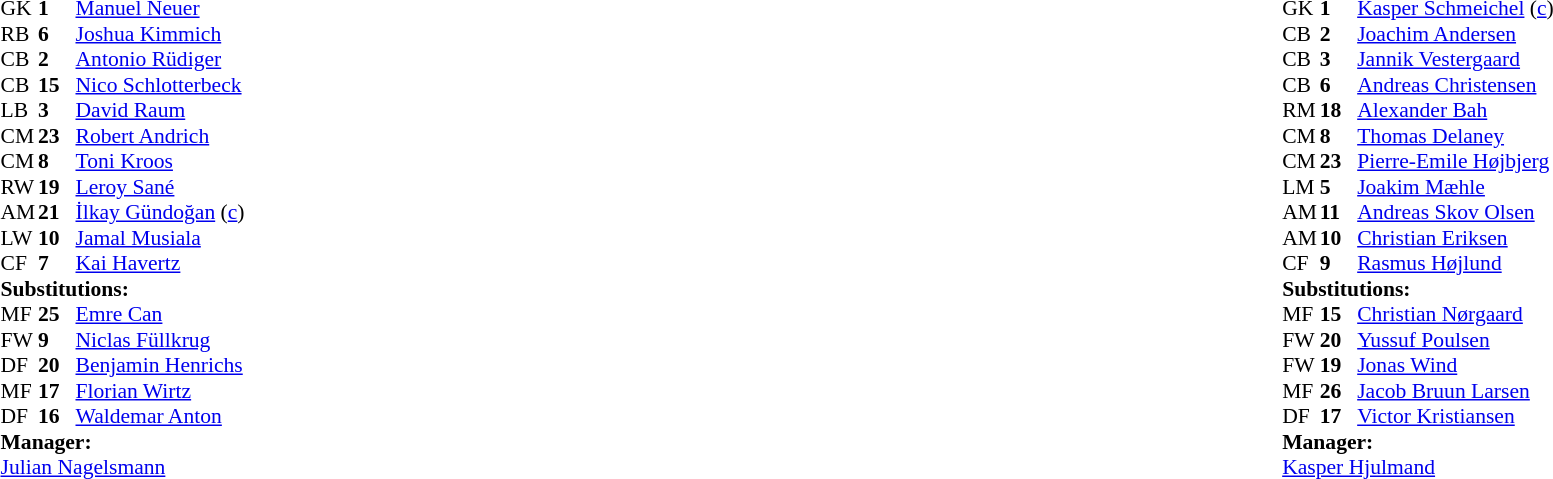<table width="100%">
<tr>
<td valign="top" width="40%"><br><table style="font-size:90%" cellspacing="0" cellpadding="0">
<tr>
<th width=25></th>
<th width=25></th>
</tr>
<tr>
<td>GK</td>
<td><strong>1</strong></td>
<td><a href='#'>Manuel Neuer</a></td>
</tr>
<tr>
<td>RB</td>
<td><strong>6</strong></td>
<td><a href='#'>Joshua Kimmich</a></td>
</tr>
<tr>
<td>CB</td>
<td><strong>2</strong></td>
<td><a href='#'>Antonio Rüdiger</a></td>
</tr>
<tr>
<td>CB</td>
<td><strong>15</strong></td>
<td><a href='#'>Nico Schlotterbeck</a></td>
</tr>
<tr>
<td>LB</td>
<td><strong>3</strong></td>
<td><a href='#'>David Raum</a></td>
<td></td>
<td></td>
</tr>
<tr>
<td>CM</td>
<td><strong>23</strong></td>
<td><a href='#'>Robert Andrich</a></td>
<td></td>
<td></td>
</tr>
<tr>
<td>CM</td>
<td><strong>8</strong></td>
<td><a href='#'>Toni Kroos</a></td>
</tr>
<tr>
<td>RW</td>
<td><strong>19</strong></td>
<td><a href='#'>Leroy Sané</a></td>
<td></td>
<td></td>
</tr>
<tr>
<td>AM</td>
<td><strong>21</strong></td>
<td><a href='#'>İlkay Gündoğan</a> (<a href='#'>c</a>)</td>
<td></td>
<td></td>
</tr>
<tr>
<td>LW</td>
<td><strong>10</strong></td>
<td><a href='#'>Jamal Musiala</a></td>
<td></td>
<td></td>
</tr>
<tr>
<td>CF</td>
<td><strong>7</strong></td>
<td><a href='#'>Kai Havertz</a></td>
</tr>
<tr>
<td colspan=3><strong>Substitutions:</strong></td>
</tr>
<tr>
<td>MF</td>
<td><strong>25</strong></td>
<td><a href='#'>Emre Can</a></td>
<td></td>
<td></td>
</tr>
<tr>
<td>FW</td>
<td><strong>9</strong></td>
<td><a href='#'>Niclas Füllkrug</a></td>
<td></td>
<td></td>
</tr>
<tr>
<td>DF</td>
<td><strong>20</strong></td>
<td><a href='#'>Benjamin Henrichs</a></td>
<td></td>
<td></td>
</tr>
<tr>
<td>MF</td>
<td><strong>17</strong></td>
<td><a href='#'>Florian Wirtz</a></td>
<td></td>
<td></td>
</tr>
<tr>
<td>DF</td>
<td><strong>16</strong></td>
<td><a href='#'>Waldemar Anton</a></td>
<td></td>
<td></td>
</tr>
<tr>
<td colspan=3><strong>Manager:</strong></td>
</tr>
<tr>
<td colspan=3><a href='#'>Julian Nagelsmann</a></td>
<td></td>
</tr>
</table>
</td>
<td valign="top"></td>
<td valign="top" width="50%"><br><table style="font-size:90%; margin:auto" cellspacing="0" cellpadding="0">
<tr>
<th width=25></th>
<th width=25></th>
</tr>
<tr>
<td>GK</td>
<td><strong>1</strong></td>
<td><a href='#'>Kasper Schmeichel</a> (<a href='#'>c</a>)</td>
</tr>
<tr>
<td>CB</td>
<td><strong>2</strong></td>
<td><a href='#'>Joachim Andersen</a></td>
<td></td>
</tr>
<tr>
<td>CB</td>
<td><strong>3</strong></td>
<td><a href='#'>Jannik Vestergaard</a></td>
</tr>
<tr>
<td>CB</td>
<td><strong>6</strong></td>
<td><a href='#'>Andreas Christensen</a></td>
<td></td>
<td></td>
</tr>
<tr>
<td>RM</td>
<td><strong>18</strong></td>
<td><a href='#'>Alexander Bah</a></td>
<td></td>
<td></td>
</tr>
<tr>
<td>CM</td>
<td><strong>8</strong></td>
<td><a href='#'>Thomas Delaney</a></td>
<td></td>
<td></td>
</tr>
<tr>
<td>CM</td>
<td><strong>23</strong></td>
<td><a href='#'>Pierre-Emile Højbjerg</a></td>
</tr>
<tr>
<td>LM</td>
<td><strong>5</strong></td>
<td><a href='#'>Joakim Mæhle</a></td>
<td></td>
</tr>
<tr>
<td>AM</td>
<td><strong>11</strong></td>
<td><a href='#'>Andreas Skov Olsen</a></td>
<td></td>
<td></td>
</tr>
<tr>
<td>AM</td>
<td><strong>10</strong></td>
<td><a href='#'>Christian Eriksen</a></td>
</tr>
<tr>
<td>CF</td>
<td><strong>9</strong></td>
<td><a href='#'>Rasmus Højlund</a></td>
<td></td>
<td></td>
</tr>
<tr>
<td colspan=3><strong>Substitutions:</strong></td>
</tr>
<tr>
<td>MF</td>
<td><strong>15</strong></td>
<td><a href='#'>Christian Nørgaard</a></td>
<td></td>
<td></td>
</tr>
<tr>
<td>FW</td>
<td><strong>20</strong></td>
<td><a href='#'>Yussuf Poulsen</a></td>
<td></td>
<td></td>
</tr>
<tr>
<td>FW</td>
<td><strong>19</strong></td>
<td><a href='#'>Jonas Wind</a></td>
<td></td>
<td></td>
</tr>
<tr>
<td>MF</td>
<td><strong>26</strong></td>
<td><a href='#'>Jacob Bruun Larsen</a></td>
<td></td>
<td></td>
</tr>
<tr>
<td>DF</td>
<td><strong>17</strong></td>
<td><a href='#'>Victor Kristiansen</a></td>
<td></td>
<td></td>
</tr>
<tr>
<td colspan="3"><strong>Manager:</strong></td>
</tr>
<tr>
<td colspan="3"><a href='#'>Kasper Hjulmand</a></td>
<td></td>
</tr>
</table>
</td>
</tr>
</table>
